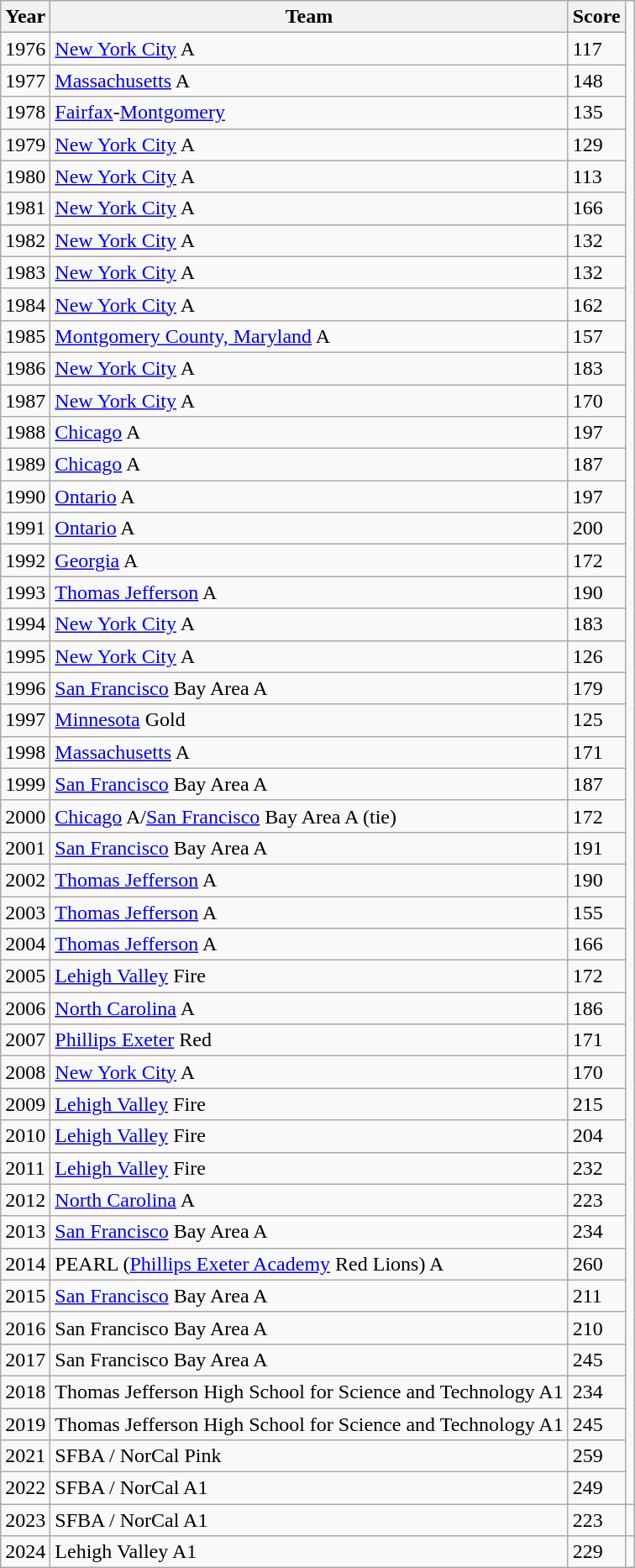<table class="wikitable">
<tr>
<th>Year</th>
<th>Team</th>
<th>Score</th>
</tr>
<tr>
<td>1976</td>
<td><a href='#'>New York City</a> A</td>
<td>117</td>
</tr>
<tr>
<td>1977</td>
<td><a href='#'>Massachusetts</a> A</td>
<td>148</td>
</tr>
<tr>
<td>1978</td>
<td><a href='#'>Fairfax</a>-<a href='#'>Montgomery</a></td>
<td>135</td>
</tr>
<tr>
<td>1979</td>
<td><a href='#'>New York City</a> A</td>
<td>129</td>
</tr>
<tr>
<td>1980</td>
<td><a href='#'>New York City</a> A</td>
<td>113</td>
</tr>
<tr>
<td>1981</td>
<td><a href='#'>New York City</a> A</td>
<td>166</td>
</tr>
<tr>
<td>1982</td>
<td><a href='#'>New York City</a> A</td>
<td>132</td>
</tr>
<tr>
<td>1983</td>
<td><a href='#'>New York City</a> A</td>
<td>132</td>
</tr>
<tr>
<td>1984</td>
<td><a href='#'>New York City</a> A</td>
<td>162</td>
</tr>
<tr>
<td>1985</td>
<td><a href='#'>Montgomery County, Maryland</a> A</td>
<td>157</td>
</tr>
<tr>
<td>1986</td>
<td><a href='#'>New York City</a> A</td>
<td>183</td>
</tr>
<tr>
<td>1987</td>
<td><a href='#'>New York City</a> A</td>
<td>170</td>
</tr>
<tr>
<td>1988</td>
<td><a href='#'>Chicago</a> A</td>
<td>197</td>
</tr>
<tr>
<td>1989</td>
<td><a href='#'>Chicago</a> A</td>
<td>187</td>
</tr>
<tr>
<td>1990</td>
<td><a href='#'>Ontario</a> A</td>
<td>197</td>
</tr>
<tr>
<td>1991</td>
<td><a href='#'>Ontario</a> A</td>
<td>200</td>
</tr>
<tr>
<td>1992</td>
<td><a href='#'>Georgia</a> A</td>
<td>172</td>
</tr>
<tr>
<td>1993</td>
<td><a href='#'>Thomas Jefferson</a> A</td>
<td>190</td>
</tr>
<tr>
<td>1994</td>
<td><a href='#'>New York City</a> A</td>
<td>183</td>
</tr>
<tr>
<td>1995</td>
<td><a href='#'>New York City</a> A</td>
<td>126</td>
</tr>
<tr>
<td>1996</td>
<td><a href='#'>San Francisco</a> Bay Area A</td>
<td>179</td>
</tr>
<tr>
<td>1997</td>
<td><a href='#'>Minnesota</a> Gold</td>
<td>125</td>
</tr>
<tr>
<td>1998</td>
<td><a href='#'>Massachusetts</a> A</td>
<td>171</td>
</tr>
<tr>
<td>1999</td>
<td><a href='#'>San Francisco</a> Bay Area A</td>
<td>187</td>
</tr>
<tr>
<td>2000</td>
<td><a href='#'>Chicago</a> A/<a href='#'>San Francisco</a> Bay Area A (tie)</td>
<td>172</td>
</tr>
<tr>
<td>2001</td>
<td><a href='#'>San Francisco</a> Bay Area A</td>
<td>191</td>
</tr>
<tr>
<td>2002</td>
<td><a href='#'>Thomas Jefferson</a> A</td>
<td>190</td>
</tr>
<tr>
<td>2003</td>
<td><a href='#'>Thomas Jefferson</a> A</td>
<td>155</td>
</tr>
<tr>
<td>2004</td>
<td><a href='#'>Thomas Jefferson</a> A</td>
<td>166</td>
</tr>
<tr>
<td>2005</td>
<td><a href='#'>Lehigh Valley</a> Fire</td>
<td>172</td>
</tr>
<tr>
<td>2006</td>
<td><a href='#'>North Carolina</a> A</td>
<td>186</td>
</tr>
<tr>
<td>2007</td>
<td><a href='#'>Phillips Exeter</a> Red</td>
<td>171</td>
</tr>
<tr>
<td>2008</td>
<td><a href='#'>New York City</a> A</td>
<td>170</td>
</tr>
<tr>
<td>2009</td>
<td><a href='#'>Lehigh Valley</a> Fire</td>
<td>215</td>
</tr>
<tr>
<td>2010</td>
<td><a href='#'>Lehigh Valley</a> Fire</td>
<td>204</td>
</tr>
<tr>
<td>2011</td>
<td><a href='#'>Lehigh Valley</a> Fire</td>
<td>232</td>
</tr>
<tr>
<td>2012</td>
<td><a href='#'>North Carolina</a> A</td>
<td>223</td>
</tr>
<tr>
<td>2013</td>
<td><a href='#'>San Francisco</a> Bay Area A</td>
<td>234</td>
</tr>
<tr>
<td>2014</td>
<td>PEARL (<a href='#'>Phillips Exeter Academy</a> Red Lions) A</td>
<td>260</td>
</tr>
<tr>
<td>2015</td>
<td><a href='#'>San Francisco</a> Bay Area A</td>
<td>211</td>
</tr>
<tr>
<td>2016</td>
<td>San Francisco Bay Area A</td>
<td>210</td>
</tr>
<tr>
<td>2017</td>
<td>San Francisco Bay Area A</td>
<td>245</td>
</tr>
<tr>
<td>2018</td>
<td>Thomas Jefferson High School for Science and Technology A1</td>
<td>234</td>
</tr>
<tr>
<td>2019</td>
<td>Thomas Jefferson High School for Science and Technology A1</td>
<td>245</td>
</tr>
<tr>
<td>2021</td>
<td>SFBA / NorCal Pink</td>
<td>259</td>
</tr>
<tr>
<td>2022</td>
<td>SFBA / NorCal A1</td>
<td>249</td>
</tr>
<tr>
<td>2023</td>
<td>SFBA / NorCal A1</td>
<td>223</td>
<td></td>
</tr>
<tr>
<td>2024</td>
<td>Lehigh Valley A1</td>
<td>229</td>
</tr>
</table>
